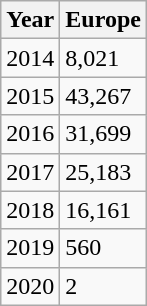<table class="wikitable">
<tr>
<th>Year</th>
<th>Europe</th>
</tr>
<tr>
<td>2014</td>
<td>8,021</td>
</tr>
<tr>
<td>2015</td>
<td>43,267</td>
</tr>
<tr>
<td>2016</td>
<td>31,699</td>
</tr>
<tr>
<td>2017</td>
<td>25,183</td>
</tr>
<tr>
<td>2018</td>
<td>16,161</td>
</tr>
<tr>
<td>2019</td>
<td>560</td>
</tr>
<tr>
<td>2020</td>
<td>2</td>
</tr>
</table>
